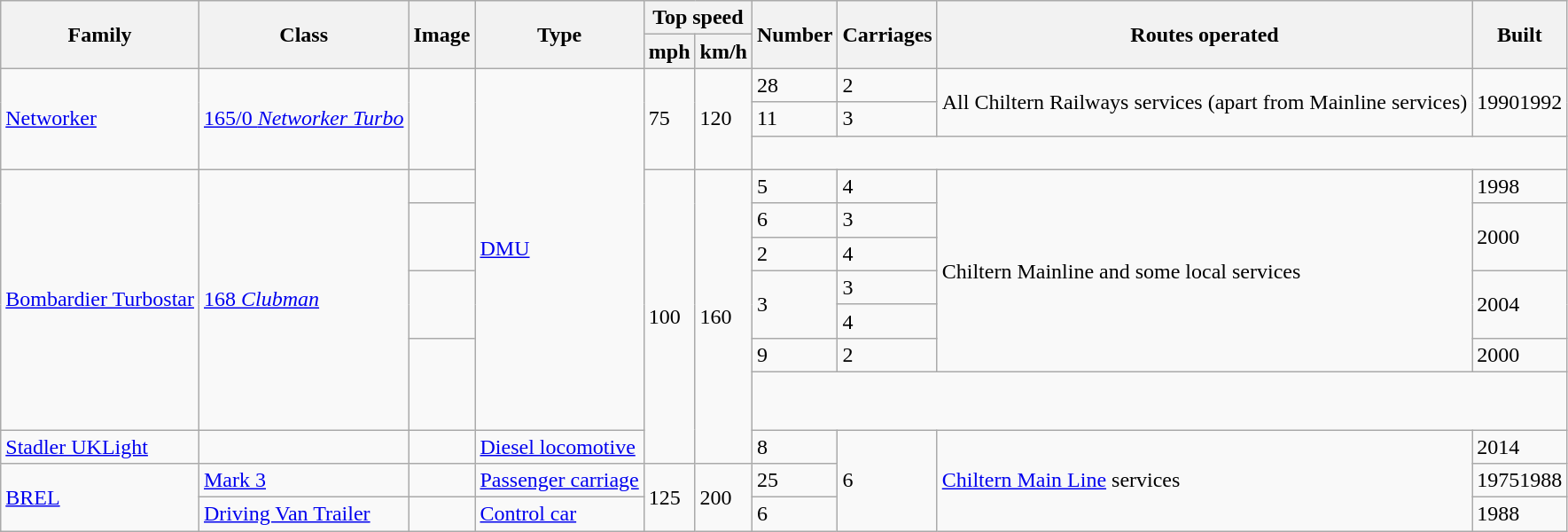<table class="wikitable">
<tr style="background:#f9f9f9;">
<th rowspan="2">Family</th>
<th rowspan="2">Class</th>
<th rowspan="2">Image</th>
<th rowspan="2">Type</th>
<th colspan="2">Top speed</th>
<th rowspan="2">Number</th>
<th rowspan="2">Carriages</th>
<th rowspan="2">Routes operated</th>
<th rowspan="2" style="width:60px;">Built</th>
</tr>
<tr style="background:#f9f9f9;">
<th>mph</th>
<th>km/h</th>
</tr>
<tr>
<td rowspan="3"><a href='#'>Networker</a></td>
<td rowspan="3"><a href='#'>165/0 <em>Networker Turbo</em></a></td>
<td rowspan="3"></td>
<td rowspan="10"><a href='#'>DMU</a></td>
<td rowspan="3">75</td>
<td rowspan="3">120</td>
<td>28</td>
<td>2</td>
<td rowspan="2">All Chiltern Railways services (apart from Mainline services)</td>
<td rowspan="2">19901992</td>
</tr>
<tr>
<td>11</td>
<td>3</td>
</tr>
<tr>
<td colspan="4"><br></td>
</tr>
<tr>
<td rowspan="7"><a href='#'>Bombardier Turbostar</a></td>
<td rowspan="7"><a href='#'>168 <em>Clubman</em></a></td>
<td></td>
<td rowspan="8">100</td>
<td rowspan="8">160</td>
<td>5</td>
<td>4</td>
<td rowspan="6">Chiltern Mainline and some local services</td>
<td>1998</td>
</tr>
<tr>
<td rowspan="2"></td>
<td>6</td>
<td>3</td>
<td rowspan="2">2000</td>
</tr>
<tr>
<td>2</td>
<td>4</td>
</tr>
<tr>
<td rowspan="2"></td>
<td rowspan="2">3</td>
<td>3</td>
<td rowspan="2">2004</td>
</tr>
<tr>
<td>4</td>
</tr>
<tr>
<td rowspan="2"></td>
<td>9</td>
<td>2</td>
<td>2000</td>
</tr>
<tr>
<td colspan="4"><br><br></td>
</tr>
<tr>
<td><a href='#'>Stadler UKLight</a></td>
<td></td>
<td></td>
<td><a href='#'>Diesel locomotive</a></td>
<td>8</td>
<td rowspan="3">6</td>
<td rowspan="3"><a href='#'>Chiltern Main Line</a> services</td>
<td>2014</td>
</tr>
<tr>
<td rowspan="2"><a href='#'>BREL</a></td>
<td><a href='#'>Mark 3</a></td>
<td></td>
<td><a href='#'>Passenger carriage</a></td>
<td rowspan="2">125</td>
<td rowspan="2">200</td>
<td>25</td>
<td>19751988</td>
</tr>
<tr>
<td><a href='#'>Driving Van Trailer</a></td>
<td></td>
<td><a href='#'>Control car</a></td>
<td>6</td>
<td>1988</td>
</tr>
</table>
